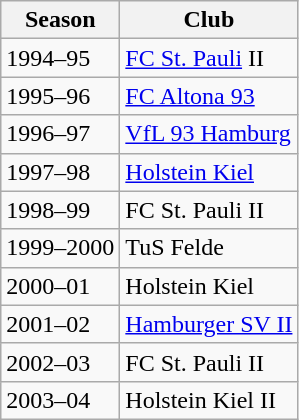<table class="wikitable">
<tr>
<th>Season</th>
<th>Club</th>
</tr>
<tr>
<td>1994–95</td>
<td><a href='#'>FC St. Pauli</a> II</td>
</tr>
<tr>
<td>1995–96</td>
<td><a href='#'>FC Altona 93</a></td>
</tr>
<tr>
<td>1996–97</td>
<td><a href='#'>VfL 93 Hamburg</a></td>
</tr>
<tr>
<td>1997–98</td>
<td><a href='#'>Holstein Kiel</a></td>
</tr>
<tr>
<td>1998–99</td>
<td>FC St. Pauli II</td>
</tr>
<tr>
<td>1999–2000</td>
<td>TuS Felde</td>
</tr>
<tr>
<td>2000–01</td>
<td>Holstein Kiel</td>
</tr>
<tr>
<td>2001–02</td>
<td><a href='#'>Hamburger SV II</a></td>
</tr>
<tr>
<td>2002–03</td>
<td>FC St. Pauli II</td>
</tr>
<tr>
<td>2003–04</td>
<td>Holstein Kiel II</td>
</tr>
</table>
